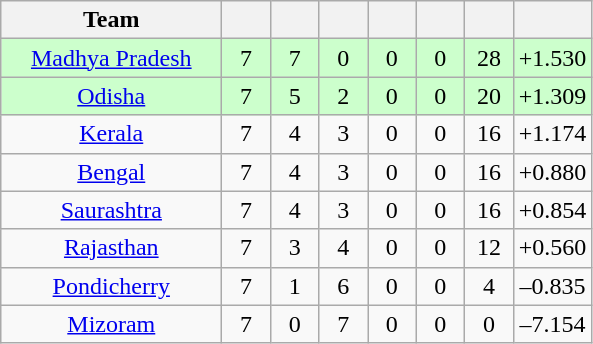<table class="wikitable" style="text-align:center">
<tr>
<th style="width:140px;">Team</th>
<th style="width:25px;"></th>
<th style="width:25px;"></th>
<th style="width:25px;"></th>
<th style="width:25px;"></th>
<th style="width:25px;"></th>
<th style="width:25px;"></th>
<th style="width:40px;"></th>
</tr>
<tr style="background:#cfc;">
<td><a href='#'>Madhya Pradesh</a></td>
<td>7</td>
<td>7</td>
<td>0</td>
<td>0</td>
<td>0</td>
<td>28</td>
<td>+1.530</td>
</tr>
<tr style="background:#cfc;">
<td><a href='#'>Odisha</a></td>
<td>7</td>
<td>5</td>
<td>2</td>
<td>0</td>
<td>0</td>
<td>20</td>
<td>+1.309</td>
</tr>
<tr>
<td><a href='#'>Kerala</a></td>
<td>7</td>
<td>4</td>
<td>3</td>
<td>0</td>
<td>0</td>
<td>16</td>
<td>+1.174</td>
</tr>
<tr>
<td><a href='#'>Bengal</a></td>
<td>7</td>
<td>4</td>
<td>3</td>
<td>0</td>
<td>0</td>
<td>16</td>
<td>+0.880</td>
</tr>
<tr>
<td><a href='#'>Saurashtra</a></td>
<td>7</td>
<td>4</td>
<td>3</td>
<td>0</td>
<td>0</td>
<td>16</td>
<td>+0.854</td>
</tr>
<tr>
<td><a href='#'>Rajasthan</a></td>
<td>7</td>
<td>3</td>
<td>4</td>
<td>0</td>
<td>0</td>
<td>12</td>
<td>+0.560</td>
</tr>
<tr>
<td><a href='#'>Pondicherry</a></td>
<td>7</td>
<td>1</td>
<td>6</td>
<td>0</td>
<td>0</td>
<td>4</td>
<td>–0.835</td>
</tr>
<tr>
<td><a href='#'>Mizoram</a></td>
<td>7</td>
<td>0</td>
<td>7</td>
<td>0</td>
<td>0</td>
<td>0</td>
<td>–7.154</td>
</tr>
</table>
